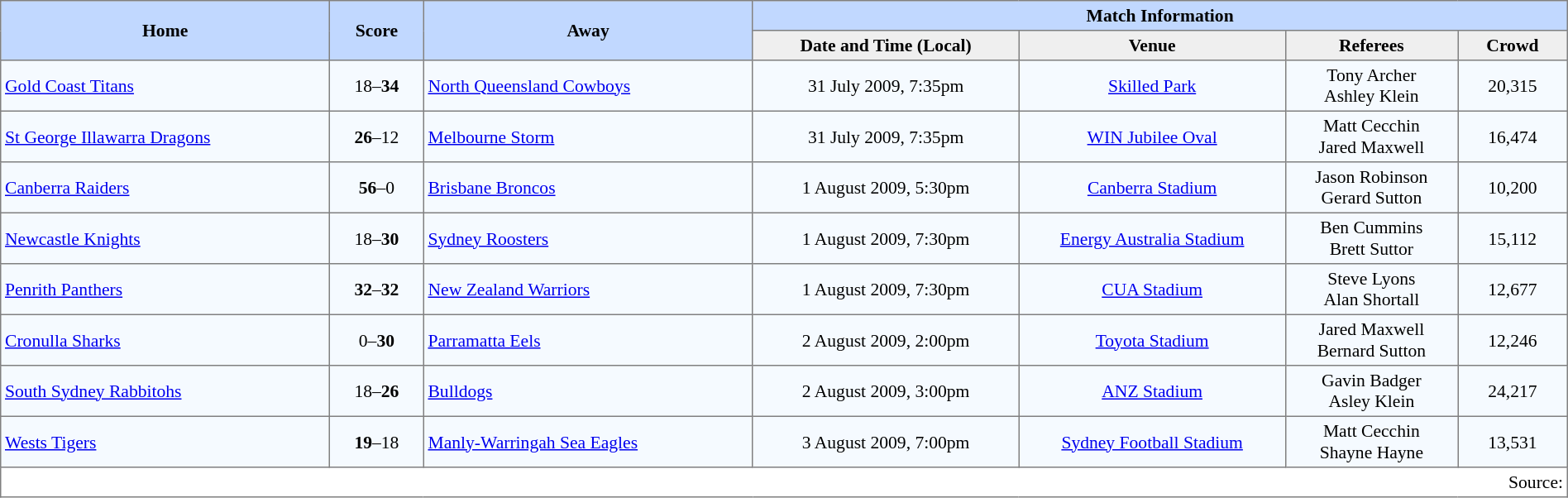<table border="1" cellpadding="3" cellspacing="0" style="border-collapse:collapse; font-size:90%; width:100%;">
<tr style="background:#c1d8ff;">
<th rowspan="2" style="width:21%;">Home</th>
<th rowspan="2" style="width:6%;">Score</th>
<th rowspan="2" style="width:21%;">Away</th>
<th colspan=6>Match Information</th>
</tr>
<tr style="background:#efefef;">
<th width=17%>Date and Time (Local)</th>
<th width=17%>Venue</th>
<th width=11%>Referees</th>
<th width=7%>Crowd</th>
</tr>
<tr style="text-align:center; background:#f5faff;">
<td align=left> <a href='#'>Gold Coast Titans</a></td>
<td>18–<strong>34</strong></td>
<td align=left> <a href='#'>North Queensland Cowboys</a></td>
<td>31 July 2009, 7:35pm</td>
<td><a href='#'>Skilled Park</a></td>
<td>Tony Archer<br>Ashley Klein</td>
<td>20,315</td>
</tr>
<tr style="text-align:center; background:#f5faff;">
<td align=left> <a href='#'>St George Illawarra Dragons</a></td>
<td><strong>26</strong>–12</td>
<td align=left> <a href='#'>Melbourne Storm</a></td>
<td>31 July 2009, 7:35pm</td>
<td><a href='#'>WIN Jubilee Oval</a></td>
<td>Matt Cecchin<br>Jared Maxwell</td>
<td>16,474</td>
</tr>
<tr style="text-align:center; background:#f5faff;">
<td align=left> <a href='#'>Canberra Raiders</a></td>
<td><strong>56</strong>–0</td>
<td align=left> <a href='#'>Brisbane Broncos</a></td>
<td>1 August 2009, 5:30pm</td>
<td><a href='#'>Canberra Stadium</a></td>
<td>Jason Robinson<br>Gerard Sutton</td>
<td>10,200</td>
</tr>
<tr style="text-align:center; background:#f5faff;">
<td align=left> <a href='#'>Newcastle Knights</a></td>
<td>18–<strong>30</strong></td>
<td align=left> <a href='#'>Sydney Roosters</a></td>
<td>1 August 2009, 7:30pm</td>
<td><a href='#'>Energy Australia Stadium</a></td>
<td>Ben Cummins<br>Brett Suttor</td>
<td>15,112</td>
</tr>
<tr style="text-align:center; background:#f5faff;">
<td align=left> <a href='#'>Penrith Panthers</a></td>
<td><strong>32</strong>–<strong>32</strong></td>
<td align=left> <a href='#'>New Zealand Warriors</a></td>
<td>1 August 2009, 7:30pm</td>
<td><a href='#'>CUA Stadium</a></td>
<td>Steve Lyons<br>Alan Shortall</td>
<td>12,677</td>
</tr>
<tr style="text-align:center; background:#f5faff;">
<td align=left> <a href='#'>Cronulla Sharks</a></td>
<td>0–<strong>30</strong></td>
<td align=left> <a href='#'>Parramatta Eels</a></td>
<td>2 August 2009, 2:00pm</td>
<td><a href='#'>Toyota Stadium</a></td>
<td>Jared Maxwell<br>Bernard Sutton</td>
<td>12,246</td>
</tr>
<tr style="text-align:center; background:#f5faff;">
<td align=left> <a href='#'>South Sydney Rabbitohs</a></td>
<td>18–<strong>26</strong></td>
<td align=left> <a href='#'>Bulldogs</a></td>
<td>2 August 2009, 3:00pm</td>
<td><a href='#'>ANZ Stadium</a></td>
<td>Gavin Badger<br>Asley Klein</td>
<td>24,217</td>
</tr>
<tr style="text-align:center; background:#f5faff;">
<td align=left> <a href='#'>Wests Tigers</a></td>
<td><strong>19</strong>–18</td>
<td align=left> <a href='#'>Manly-Warringah Sea Eagles</a></td>
<td>3 August 2009, 7:00pm</td>
<td><a href='#'>Sydney Football Stadium</a></td>
<td>Matt Cecchin<br>Shayne Hayne</td>
<td>13,531</td>
</tr>
<tr>
<td colspan="7" style="text-align:right;">Source: </td>
</tr>
</table>
